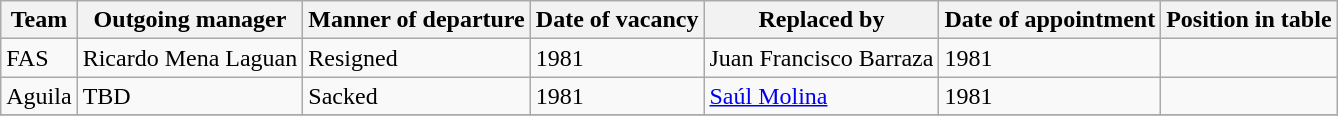<table class="wikitable">
<tr>
<th>Team</th>
<th>Outgoing manager</th>
<th>Manner of departure</th>
<th>Date of vacancy</th>
<th>Replaced by</th>
<th>Date of appointment</th>
<th>Position in table</th>
</tr>
<tr>
<td>FAS</td>
<td> Ricardo Mena Laguan</td>
<td>Resigned</td>
<td>1981</td>
<td> Juan Francisco Barraza</td>
<td>1981</td>
<td></td>
</tr>
<tr>
<td>Aguila</td>
<td> TBD</td>
<td>Sacked</td>
<td>1981</td>
<td> <a href='#'>Saúl Molina</a></td>
<td>1981</td>
<td></td>
</tr>
<tr>
</tr>
</table>
